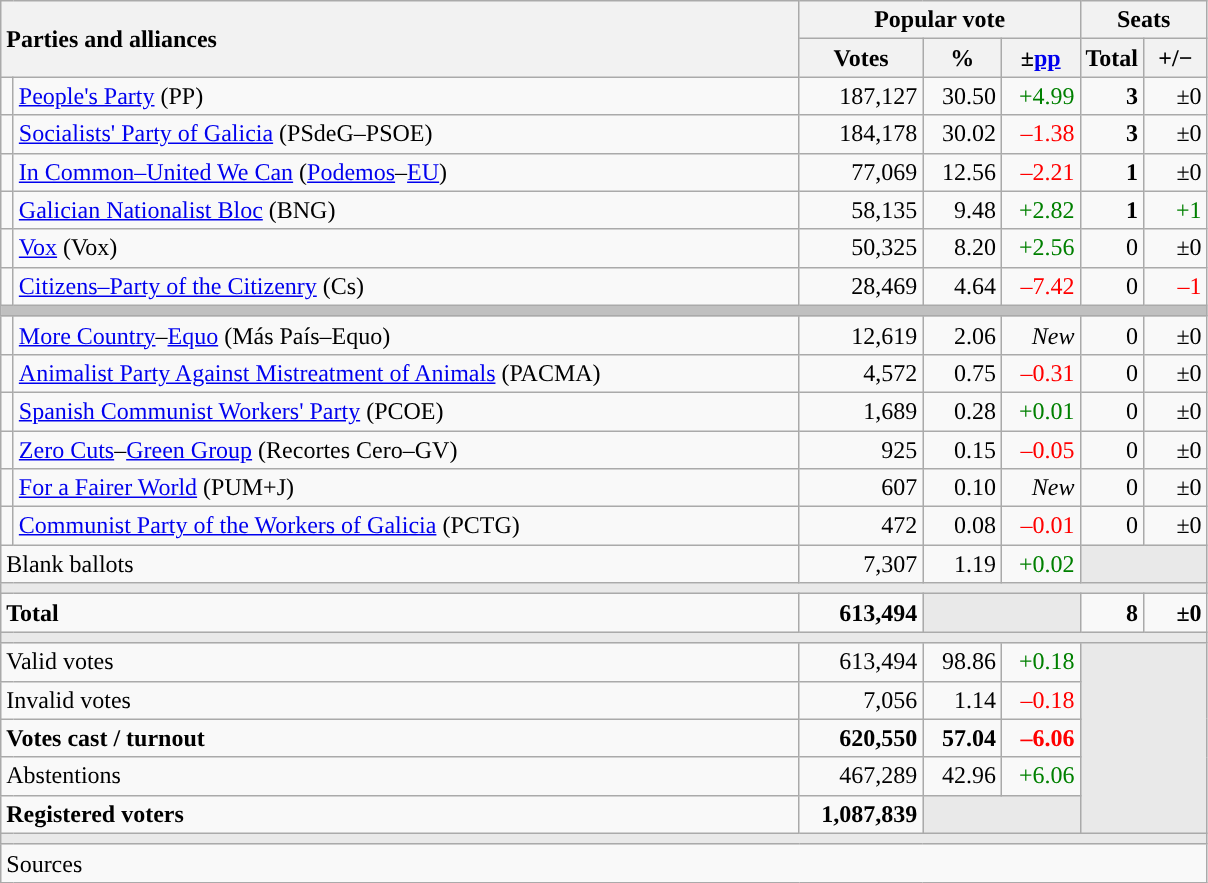<table class="wikitable" style="text-align:right;">
<tr>
<th style="text-align:left;" rowspan="2" colspan="2" width="525">Parties and alliances</th>
<th colspan="3">Popular vote</th>
<th colspan="2">Seats</th>
</tr>
<tr>
<th width="75">Votes</th>
<th width="45">%</th>
<th width="45">±<a href='#'>pp</a></th>
<th width="35">Total</th>
<th width="35">+/−</th>
</tr>
<tr>
<td width="1" style="color:inherit;background:"></td>
<td align="left"><a href='#'>People's Party</a> (PP)</td>
<td>187,127</td>
<td>30.50</td>
<td style="color:green;">+4.99</td>
<td><strong>3</strong></td>
<td>±0</td>
</tr>
<tr>
<td style="color:inherit;background:"></td>
<td align="left"><a href='#'>Socialists' Party of Galicia</a> (PSdeG–PSOE)</td>
<td>184,178</td>
<td>30.02</td>
<td style="color:red;">–1.38</td>
<td><strong>3</strong></td>
<td>±0</td>
</tr>
<tr>
<td style="color:inherit;background:"></td>
<td align="left"><a href='#'>In Common–United We Can</a> (<a href='#'>Podemos</a>–<a href='#'>EU</a>)</td>
<td>77,069</td>
<td>12.56</td>
<td style="color:red;">–2.21</td>
<td><strong>1</strong></td>
<td>±0</td>
</tr>
<tr>
<td style="color:inherit;background:"></td>
<td align="left"><a href='#'>Galician Nationalist Bloc</a> (BNG)</td>
<td>58,135</td>
<td>9.48</td>
<td style="color:green;">+2.82</td>
<td><strong>1</strong></td>
<td style="color:green;">+1</td>
</tr>
<tr>
<td style="color:inherit;background:"></td>
<td align="left"><a href='#'>Vox</a> (Vox)</td>
<td>50,325</td>
<td>8.20</td>
<td style="color:green;">+2.56</td>
<td>0</td>
<td>±0</td>
</tr>
<tr>
<td style="color:inherit;background:"></td>
<td align="left"><a href='#'>Citizens–Party of the Citizenry</a> (Cs)</td>
<td>28,469</td>
<td>4.64</td>
<td style="color:red;">–7.42</td>
<td>0</td>
<td style="color:red;">–1</td>
</tr>
<tr>
<td colspan="7" bgcolor="#C0C0C0"></td>
</tr>
<tr>
<td style="color:inherit;background:"></td>
<td align="left"><a href='#'>More Country</a>–<a href='#'>Equo</a> (Más País–Equo)</td>
<td>12,619</td>
<td>2.06</td>
<td><em>New</em></td>
<td>0</td>
<td>±0</td>
</tr>
<tr>
<td style="color:inherit;background:"></td>
<td align="left"><a href='#'>Animalist Party Against Mistreatment of Animals</a> (PACMA)</td>
<td>4,572</td>
<td>0.75</td>
<td style="color:red;">–0.31</td>
<td>0</td>
<td>±0</td>
</tr>
<tr>
<td style="color:inherit;background:"></td>
<td align="left"><a href='#'>Spanish Communist Workers' Party</a> (PCOE)</td>
<td>1,689</td>
<td>0.28</td>
<td style="color:green;">+0.01</td>
<td>0</td>
<td>±0</td>
</tr>
<tr>
<td style="color:inherit;background:"></td>
<td align="left"><a href='#'>Zero Cuts</a>–<a href='#'>Green Group</a> (Recortes Cero–GV)</td>
<td>925</td>
<td>0.15</td>
<td style="color:red;">–0.05</td>
<td>0</td>
<td>±0</td>
</tr>
<tr>
<td style="color:inherit;background:"></td>
<td align="left"><a href='#'>For a Fairer World</a> (PUM+J)</td>
<td>607</td>
<td>0.10</td>
<td><em>New</em></td>
<td>0</td>
<td>±0</td>
</tr>
<tr>
<td style="color:inherit;background:"></td>
<td align="left"><a href='#'>Communist Party of the Workers of Galicia</a> (PCTG)</td>
<td>472</td>
<td>0.08</td>
<td style="color:red;">–0.01</td>
<td>0</td>
<td>±0</td>
</tr>
<tr>
<td align="left" colspan="2">Blank ballots</td>
<td>7,307</td>
<td>1.19</td>
<td style="color:green;">+0.02</td>
<td bgcolor="#E9E9E9" colspan="2"></td>
</tr>
<tr>
<td colspan="7" bgcolor="#E9E9E9"></td>
</tr>
<tr style="font-weight:bold;">
<td align="left" colspan="2">Total</td>
<td>613,494</td>
<td bgcolor="#E9E9E9" colspan="2"></td>
<td>8</td>
<td>±0</td>
</tr>
<tr>
<td colspan="7" bgcolor="#E9E9E9"></td>
</tr>
<tr>
<td align="left" colspan="2">Valid votes</td>
<td>613,494</td>
<td>98.86</td>
<td style="color:green;">+0.18</td>
<td bgcolor="#E9E9E9" colspan="2" rowspan="5"></td>
</tr>
<tr>
<td align="left" colspan="2">Invalid votes</td>
<td>7,056</td>
<td>1.14</td>
<td style="color:red;">–0.18</td>
</tr>
<tr style="font-weight:bold;">
<td align="left" colspan="2">Votes cast / turnout</td>
<td>620,550</td>
<td>57.04</td>
<td style="color:red;">–6.06</td>
</tr>
<tr>
<td align="left" colspan="2">Abstentions</td>
<td>467,289</td>
<td>42.96</td>
<td style="color:green;">+6.06</td>
</tr>
<tr style="font-weight:bold;">
<td align="left" colspan="2">Registered voters</td>
<td>1,087,839</td>
<td bgcolor="#E9E9E9" colspan="2"></td>
</tr>
<tr>
<td colspan="7" bgcolor="#E9E9E9"></td>
</tr>
<tr>
<td align="left" colspan="7">Sources</td>
</tr>
</table>
